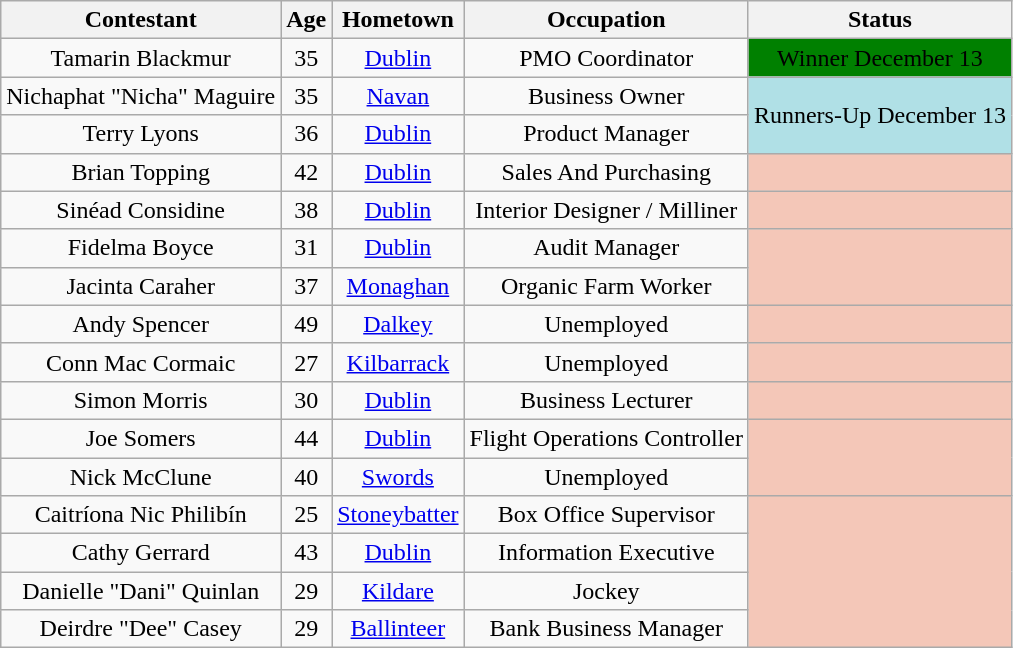<table class="wikitable sortable" style="text-align:center">
<tr>
<th>Contestant</th>
<th>Age</th>
<th>Hometown</th>
<th>Occupation</th>
<th>Status</th>
</tr>
<tr>
<td>Tamarin Blackmur</td>
<td>35</td>
<td><a href='#'>Dublin</a></td>
<td>PMO Coordinator</td>
<td style="background:green;"><span>Winner December 13</span></td>
</tr>
<tr>
<td>Nichaphat "Nicha" Maguire</td>
<td>35</td>
<td><a href='#'>Navan</a></td>
<td>Business Owner</td>
<td style="background:#B0E0E6;" rowspan="2">Runners-Up December 13</td>
</tr>
<tr>
<td>Terry Lyons</td>
<td>36</td>
<td><a href='#'>Dublin</a></td>
<td>Product Manager</td>
</tr>
<tr>
<td>Brian Topping</td>
<td>42</td>
<td><a href='#'>Dublin</a></td>
<td>Sales And Purchasing</td>
<td style="background:#f4c7b8; text-align:center;"></td>
</tr>
<tr>
<td>Sinéad Considine</td>
<td>38</td>
<td><a href='#'>Dublin</a></td>
<td>Interior Designer / Milliner</td>
<td style="background:#f4c7b8; text-align:center;"></td>
</tr>
<tr>
<td>Fidelma Boyce</td>
<td>31</td>
<td><a href='#'>Dublin</a></td>
<td>Audit Manager</td>
<td style="background:#f4c7b8; text-align:center;" rowspan="2"></td>
</tr>
<tr>
<td>Jacinta Caraher</td>
<td>37</td>
<td><a href='#'>Monaghan</a></td>
<td>Organic Farm Worker</td>
</tr>
<tr>
<td>Andy Spencer</td>
<td>49</td>
<td><a href='#'>Dalkey</a></td>
<td>Unemployed</td>
<td style="background:#f4c7b8; text-align:center;"></td>
</tr>
<tr>
<td>Conn Mac Cormaic</td>
<td>27</td>
<td><a href='#'>Kilbarrack</a></td>
<td>Unemployed</td>
<td style="background:#f4c7b8; text-align:center;"></td>
</tr>
<tr>
<td>Simon Morris</td>
<td>30</td>
<td><a href='#'>Dublin</a></td>
<td>Business Lecturer</td>
<td style="background:#f4c7b8; text-align:center;"></td>
</tr>
<tr>
<td>Joe Somers</td>
<td>44</td>
<td><a href='#'>Dublin</a></td>
<td>Flight Operations Controller</td>
<td style="background:#f4c7b8; text-align:center;" rowspan="2"></td>
</tr>
<tr>
<td>Nick McClune</td>
<td>40</td>
<td><a href='#'>Swords</a></td>
<td>Unemployed</td>
</tr>
<tr>
<td>Caitríona Nic Philibín</td>
<td>25</td>
<td><a href='#'>Stoneybatter</a></td>
<td>Box Office Supervisor</td>
<td style="background:#f4c7b8; text-align:center;" rowspan="4"></td>
</tr>
<tr>
<td>Cathy Gerrard</td>
<td>43</td>
<td><a href='#'>Dublin</a></td>
<td>Information Executive</td>
</tr>
<tr>
<td>Danielle "Dani" Quinlan</td>
<td>29</td>
<td><a href='#'>Kildare</a></td>
<td>Jockey</td>
</tr>
<tr>
<td>Deirdre "Dee" Casey</td>
<td>29</td>
<td><a href='#'>Ballinteer</a></td>
<td>Bank Business Manager</td>
</tr>
</table>
